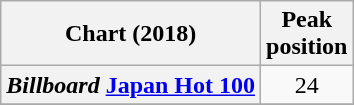<table class="wikitable plainrowheaders" style="text-align:center">
<tr>
<th scope="col">Chart (2018)</th>
<th scope="col">Peak<br>position</th>
</tr>
<tr>
<th scope="row"><em>Billboard</em> <a href='#'>Japan Hot 100</a></th>
<td>24</td>
</tr>
<tr>
</tr>
</table>
